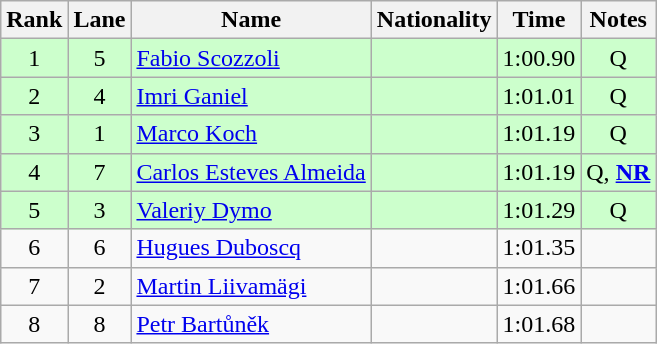<table class="wikitable sortable" style="text-align:center">
<tr>
<th>Rank</th>
<th>Lane</th>
<th>Name</th>
<th>Nationality</th>
<th>Time</th>
<th>Notes</th>
</tr>
<tr bgcolor=ccffcc>
<td>1</td>
<td>5</td>
<td align=left><a href='#'>Fabio Scozzoli</a></td>
<td align=left></td>
<td>1:00.90</td>
<td>Q</td>
</tr>
<tr bgcolor=ccffcc>
<td>2</td>
<td>4</td>
<td align=left><a href='#'>Imri Ganiel</a></td>
<td align=left></td>
<td>1:01.01</td>
<td>Q</td>
</tr>
<tr bgcolor=ccffcc>
<td>3</td>
<td>1</td>
<td align=left><a href='#'>Marco Koch</a></td>
<td align=left></td>
<td>1:01.19</td>
<td>Q</td>
</tr>
<tr bgcolor=ccffcc>
<td>4</td>
<td>7</td>
<td align=left><a href='#'>Carlos Esteves Almeida</a></td>
<td align=left></td>
<td>1:01.19</td>
<td>Q, <strong><a href='#'>NR</a></strong></td>
</tr>
<tr bgcolor=ccffcc>
<td>5</td>
<td>3</td>
<td align=left><a href='#'>Valeriy Dymo</a></td>
<td align=left></td>
<td>1:01.29</td>
<td>Q</td>
</tr>
<tr>
<td>6</td>
<td>6</td>
<td align=left><a href='#'>Hugues Duboscq</a></td>
<td align=left></td>
<td>1:01.35</td>
<td></td>
</tr>
<tr>
<td>7</td>
<td>2</td>
<td align=left><a href='#'>Martin Liivamägi</a></td>
<td align=left></td>
<td>1:01.66</td>
<td></td>
</tr>
<tr>
<td>8</td>
<td>8</td>
<td align=left><a href='#'>Petr Bartůněk</a></td>
<td align=left></td>
<td>1:01.68</td>
<td></td>
</tr>
</table>
